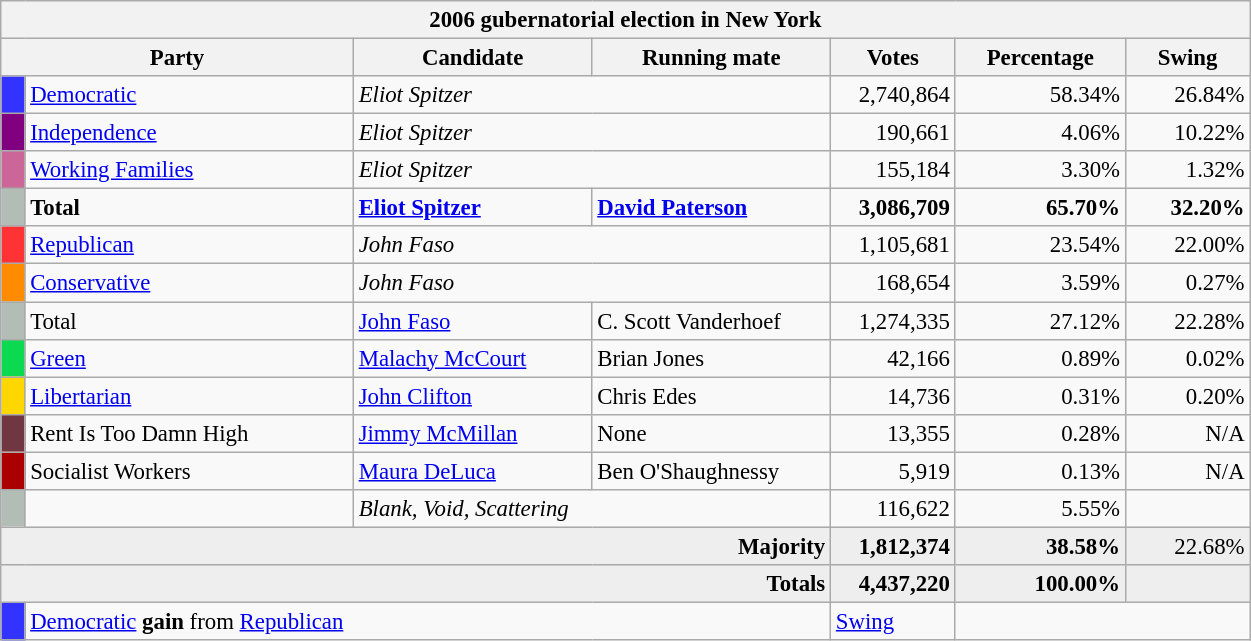<table class="wikitable" style="font-size:95%;">
<tr>
<th colspan="7">2006 gubernatorial election in New York</th>
</tr>
<tr>
<th colspan="2" style="width: 15em">Party</th>
<th style="width: 10em">Candidate</th>
<th style="width: 10em">Running mate</th>
<th style="width: 5em">Votes</th>
<th style="width: 7em">Percentage</th>
<th style="width: 5em">Swing</th>
</tr>
<tr>
<th style="background:#33f; width:3px;"></th>
<td style="width: 130px"><a href='#'>Democratic</a></td>
<td colspan="2"><em>Eliot Spitzer</em></td>
<td style="text-align:right;">2,740,864</td>
<td style="text-align:right;">58.34%</td>
<td style="text-align:right;"> 26.84%</td>
</tr>
<tr>
<th style="background:purple; width:3px;"></th>
<td style="width: 130px"><a href='#'>Independence</a></td>
<td colspan="2"><em>Eliot Spitzer</em></td>
<td style="text-align:right;">190,661</td>
<td style="text-align:right;">4.06%</td>
<td style="text-align:right;"> 10.22%</td>
</tr>
<tr>
<th style="background:#c69; width:3px;"></th>
<td style="width: 130px"><a href='#'>Working Families</a></td>
<td colspan="2"><em>Eliot Spitzer</em></td>
<td style="text-align:right;">155,184</td>
<td style="text-align:right;">3.30%</td>
<td style="text-align:right;"> 1.32%</td>
</tr>
<tr>
<th style="background:#b2beb5; width:3px;"></th>
<td style="width: 130px"><strong>Total</strong></td>
<td><strong><a href='#'>Eliot Spitzer</a></strong></td>
<td><strong><a href='#'>David Paterson</a></strong></td>
<td style="text-align:right;"><strong>3,086,709</strong></td>
<td style="text-align:right;"><strong>65.70%</strong></td>
<td style="text-align:right;"> <strong>32.20%</strong></td>
</tr>
<tr>
<th style="background:#f33; width:3px;"></th>
<td style="width: 130px"><a href='#'>Republican</a></td>
<td colspan="2"><em>John Faso</em></td>
<td style="text-align:right;">1,105,681</td>
<td style="text-align:right;">23.54%</td>
<td style="text-align:right;"> 22.00%</td>
</tr>
<tr>
<th style="background:#ff8c00; width:3px;"></th>
<td style="width: 130px"><a href='#'>Conservative</a></td>
<td colspan="2"><em>John Faso</em></td>
<td style="text-align:right;">168,654</td>
<td style="text-align:right;">3.59%</td>
<td style="text-align:right;"> 0.27%</td>
</tr>
<tr>
<th style="background:#b2beb5; width:3px;"></th>
<td style="width: 130px">Total</td>
<td><a href='#'>John Faso</a></td>
<td>C. Scott Vanderhoef</td>
<td style="text-align:right;">1,274,335</td>
<td style="text-align:right;">27.12%</td>
<td style="text-align:right;"> 22.28%</td>
</tr>
<tr>
<th style="background:#0bda51; width:3px;"></th>
<td style="width: 130px"><a href='#'>Green</a></td>
<td><a href='#'>Malachy McCourt</a></td>
<td>Brian Jones</td>
<td style="text-align:right;">42,166</td>
<td style="text-align:right;">0.89%</td>
<td style="text-align:right;"> 0.02%</td>
</tr>
<tr>
<th style="background:gold; width:3px;"></th>
<td style="width: 130px"><a href='#'>Libertarian</a></td>
<td><a href='#'>John Clifton</a></td>
<td>Chris Edes</td>
<td style="text-align:right;">14,736</td>
<td style="text-align:right;">0.31%</td>
<td style="text-align:right;"> 0.20%</td>
</tr>
<tr>
<th style="background:#703642; width:3px;"></th>
<td style="width: 130px">Rent Is Too Damn High</td>
<td><a href='#'>Jimmy McMillan</a></td>
<td>None</td>
<td style="text-align:right;">13,355</td>
<td style="text-align:right;">0.28%</td>
<td style="text-align:right;">N/A</td>
</tr>
<tr>
<th style="background:#a00; width:3px;"></th>
<td style="width: 130px">Socialist Workers</td>
<td><a href='#'>Maura DeLuca</a></td>
<td>Ben O'Shaughnessy</td>
<td style="text-align:right;">5,919</td>
<td style="text-align:right;">0.13%</td>
<td style="text-align:right;">N/A</td>
</tr>
<tr>
<th style="background:#b2beb5; width:3px;"></th>
<td style="width: 130px"></td>
<td colspan="2"><em> Blank, Void, Scattering</em></td>
<td style="text-align:right;">116,622</td>
<td style="text-align:right;">5.55%</td>
<td style="text-align:right;"></td>
</tr>
<tr style="background:#eee; text-align:right;">
<td colspan="4"><strong>Majority</strong></td>
<td><strong>1,812,374</strong></td>
<td><strong>38.58%</strong></td>
<td> 22.68%</td>
</tr>
<tr style="background:#eee; text-align:right;">
<td colspan="4"><strong>Totals</strong></td>
<td><strong>4,437,220</strong></td>
<td><strong>100.00%</strong></td>
<td></td>
</tr>
<tr>
<th style="background:#33f; width:3px;"></th>
<td colspan="3"><a href='#'>Democratic</a> <strong>gain</strong> from <a href='#'>Republican</a></td>
<td><a href='#'>Swing</a></td>
</tr>
</table>
